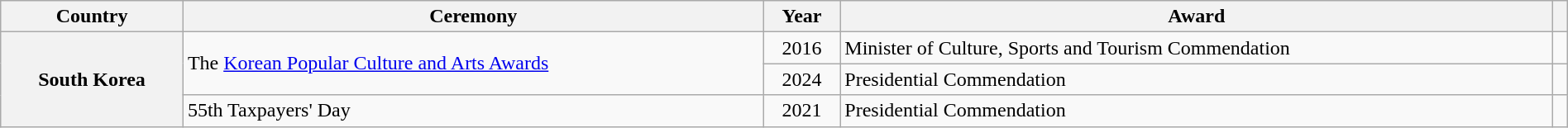<table class="wikitable plainrowheaders sortable" style="width:100%">
<tr>
<th scope="col">Country</th>
<th scope="col">Ceremony</th>
<th scope="col">Year</th>
<th scope="col">Award</th>
<th scope="col" class="unsortable"></th>
</tr>
<tr>
<th rowspan="3" scope="row">South Korea</th>
<td rowspan="2">The <a href='#'>Korean Popular Culture and Arts Awards</a></td>
<td style="text-align:center">2016</td>
<td>Minister of Culture, Sports and Tourism Commendation</td>
<td style="text-align:center"></td>
</tr>
<tr>
<td style="text-align:center">2024</td>
<td>Presidential Commendation</td>
<td style="text-align:center"></td>
</tr>
<tr>
<td>55th Taxpayers' Day</td>
<td style="text-align:center">2021</td>
<td>Presidential Commendation</td>
<td style="text-align:center"></td>
</tr>
</table>
